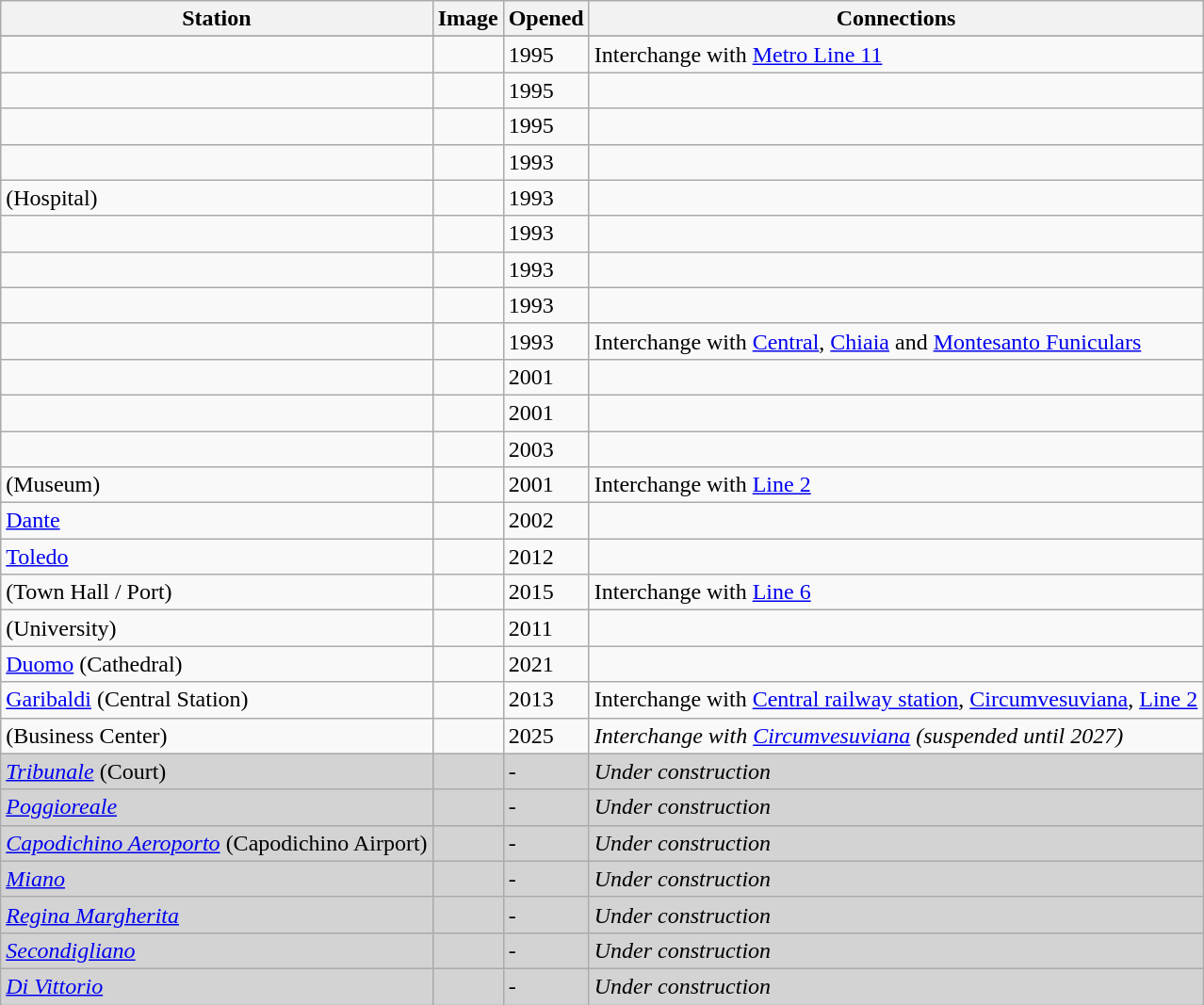<table class="wikitable sortable">
<tr>
<th>Station</th>
<th class="unsortable">Image</th>
<th>Opened</th>
<th class="unsortable">Connections</th>
</tr>
<tr>
</tr>
<tr>
<td></td>
<td></td>
<td>1995</td>
<td>Interchange with <a href='#'>Metro Line 11</a></td>
</tr>
<tr>
<td></td>
<td></td>
<td>1995</td>
<td></td>
</tr>
<tr>
<td></td>
<td></td>
<td>1995</td>
<td></td>
</tr>
<tr>
<td></td>
<td><br></td>
<td>1993</td>
<td></td>
</tr>
<tr>
<td> (Hospital)</td>
<td></td>
<td>1993</td>
<td></td>
</tr>
<tr>
<td></td>
<td></td>
<td>1993</td>
<td></td>
</tr>
<tr>
<td></td>
<td></td>
<td>1993</td>
<td></td>
</tr>
<tr>
<td></td>
<td></td>
<td>1993</td>
<td></td>
</tr>
<tr>
<td></td>
<td></td>
<td>1993</td>
<td>Interchange with <a href='#'>Central</a>, <a href='#'>Chiaia</a> and <a href='#'>Montesanto Funiculars</a></td>
</tr>
<tr>
<td></td>
<td></td>
<td>2001</td>
<td></td>
</tr>
<tr>
<td></td>
<td></td>
<td>2001</td>
<td></td>
</tr>
<tr>
<td></td>
<td></td>
<td>2003</td>
<td></td>
</tr>
<tr>
<td> (Museum)</td>
<td></td>
<td>2001</td>
<td>Interchange with <a href='#'>Line 2</a></td>
</tr>
<tr>
<td><a href='#'>Dante</a></td>
<td></td>
<td>2002</td>
<td></td>
</tr>
<tr>
<td><a href='#'>Toledo</a></td>
<td></td>
<td>2012</td>
<td></td>
</tr>
<tr>
<td> (Town Hall / Port)</td>
<td></td>
<td>2015</td>
<td>Interchange with <a href='#'>Line 6</a></td>
</tr>
<tr>
<td> (University)</td>
<td></td>
<td>2011</td>
<td></td>
</tr>
<tr>
<td><a href='#'>Duomo</a> (Cathedral)</td>
<td></td>
<td>2021</td>
<td></td>
</tr>
<tr>
<td><a href='#'>Garibaldi</a> (Central Station)</td>
<td></td>
<td>2013</td>
<td>Interchange with <a href='#'>Central railway station</a>, <a href='#'>Circumvesuviana</a>, <a href='#'>Line 2</a></td>
</tr>
<tr>
<td> (Business Center)</td>
<td></td>
<td>2025</td>
<td><em>Interchange with <a href='#'>Circumvesuviana</a> (suspended until 2027)</em></td>
</tr>
<tr style="background:#D3D3D3;">
<td><em><a href='#'>Tribunale</a></em> (Court)</td>
<td></td>
<td><em>-</em></td>
<td><em>Under construction</em></td>
</tr>
<tr style="background:#D3D3D3;">
<td><em><a href='#'>Poggioreale</a></em></td>
<td></td>
<td><em>-</em></td>
<td><em>Under construction</em></td>
</tr>
<tr style="background:#D3D3D3;">
<td><a href='#'><em>Capodichino Aeroporto</em></a> (Capodichino Airport)</td>
<td></td>
<td><em>-</em></td>
<td><em>Under construction</em></td>
</tr>
<tr style="background:#D3D3D3;">
<td><em><a href='#'>Miano</a></em></td>
<td></td>
<td>-</td>
<td><em>Under construction</em></td>
</tr>
<tr style="background:#D3D3D3;">
<td><a href='#'><em>Regina Margherita</em></a></td>
<td></td>
<td>-</td>
<td><em>Under construction</em></td>
</tr>
<tr style="background:#D3D3D3;">
<td><a href='#'><em>Secondigliano</em></a></td>
<td></td>
<td>-</td>
<td><em>Under construction</em></td>
</tr>
<tr style="background:#D3D3D3;">
<td><em><a href='#'>Di Vittorio</a></em></td>
<td></td>
<td>-</td>
<td><em>Under construction</em></td>
</tr>
</table>
